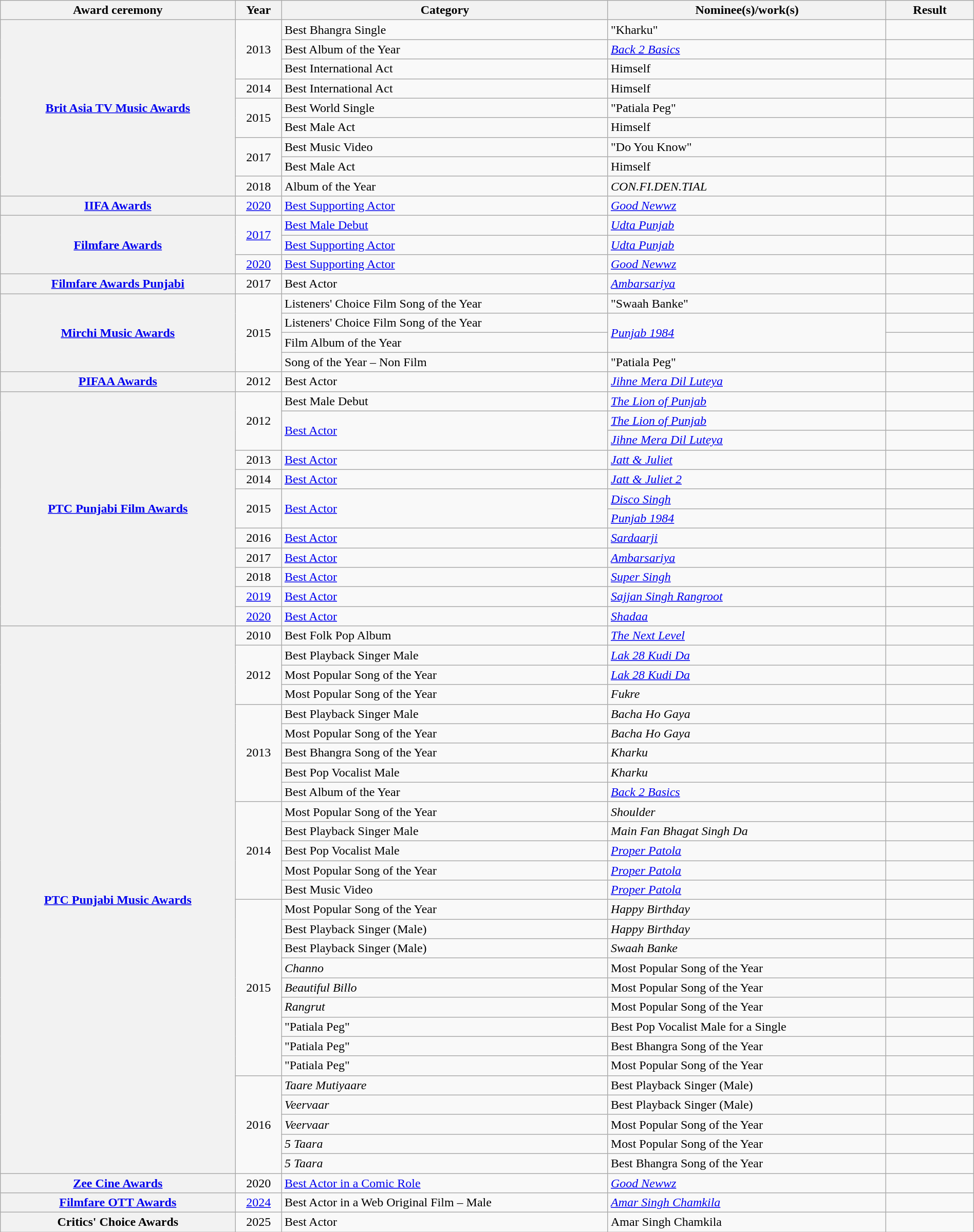<table class="wikitable sortable plainrowheaders" style="width: 100%;">
<tr>
<th scope="col">Award ceremony</th>
<th scope="col">Year</th>
<th scope="col">Category </th>
<th scope="col">Nominee(s)/work(s)</th>
<th scope="col" width=9%>Result</th>
</tr>
<tr>
<th scope="row" rowspan="9"><a href='#'>Brit Asia TV Music Awards</a></th>
<td style="text-align:center;" rowspan=3>2013</td>
<td>Best Bhangra Single</td>
<td>"Kharku"</td>
<td></td>
</tr>
<tr>
<td>Best Album of the Year</td>
<td><em><a href='#'>Back 2 Basics</a></em></td>
<td></td>
</tr>
<tr>
<td>Best International Act</td>
<td>Himself</td>
<td></td>
</tr>
<tr>
<td style="text-align:center;">2014</td>
<td>Best International Act</td>
<td>Himself</td>
<td></td>
</tr>
<tr>
<td style="text-align:center;" rowspan=2>2015</td>
<td>Best World Single</td>
<td>"Patiala Peg"</td>
<td></td>
</tr>
<tr>
<td>Best Male Act</td>
<td>Himself</td>
<td></td>
</tr>
<tr>
<td style="text-align:center;" rowspan=2>2017</td>
<td>Best Music Video</td>
<td>"Do You Know"</td>
<td></td>
</tr>
<tr>
<td>Best Male Act</td>
<td>Himself</td>
<td></td>
</tr>
<tr>
<td style="text-align:center;">2018</td>
<td>Album of the Year</td>
<td><em>CON.FI.DEN.TIAL</em></td>
<td></td>
</tr>
<tr>
<th scope="row"><a href='#'>IIFA Awards</a></th>
<td style="text-align:center;"><a href='#'>2020</a></td>
<td><a href='#'>Best Supporting Actor</a></td>
<td><em><a href='#'>Good Newwz</a></em></td>
<td></td>
</tr>
<tr>
<th scope="row"  rowspan=3><a href='#'>Filmfare Awards</a></th>
<td style="text-align:center;" rowspan=2><a href='#'>2017</a></td>
<td><a href='#'>Best Male Debut</a></td>
<td><em><a href='#'>Udta Punjab</a></em></td>
<td></td>
</tr>
<tr>
<td><a href='#'>Best Supporting Actor</a></td>
<td><em><a href='#'>Udta Punjab</a></em></td>
<td></td>
</tr>
<tr>
<td style="text-align:center;"><a href='#'>2020</a></td>
<td><a href='#'>Best Supporting Actor</a></td>
<td><em><a href='#'>Good Newwz</a></em></td>
<td></td>
</tr>
<tr>
<th scope="row"><a href='#'>Filmfare Awards Punjabi</a></th>
<td style="text-align:center;">2017</td>
<td>Best Actor</td>
<td><em><a href='#'>Ambarsariya</a></em></td>
<td></td>
</tr>
<tr>
<th scope="row" rowspan="4"><a href='#'>Mirchi Music Awards</a></th>
<td style="text-align:center;" rowspan=4>2015</td>
<td>Listeners' Choice Film Song of the Year</td>
<td>"Swaah Banke"</td>
<td></td>
</tr>
<tr>
<td>Listeners' Choice Film Song of the Year</td>
<td rowspan=2><em><a href='#'>Punjab 1984</a></em></td>
<td></td>
</tr>
<tr>
<td>Film Album of the Year</td>
<td></td>
</tr>
<tr>
<td>Song of the Year – Non Film</td>
<td>"Patiala Peg"</td>
<td></td>
</tr>
<tr>
<th scope="row"><a href='#'>PIFAA Awards</a></th>
<td style="text-align:center;">2012</td>
<td>Best Actor</td>
<td><em><a href='#'>Jihne Mera Dil Luteya</a></em></td>
<td></td>
</tr>
<tr>
<th scope="row"  rowspan=12><a href='#'>PTC Punjabi Film Awards</a></th>
<td style="text-align:center;" rowspan=3>2012</td>
<td>Best Male Debut</td>
<td><em><a href='#'>The Lion of Punjab</a></em></td>
<td></td>
</tr>
<tr>
<td rowspan=2><a href='#'>Best Actor</a></td>
<td><em><a href='#'>The Lion of Punjab</a></em></td>
<td></td>
</tr>
<tr>
<td><em><a href='#'>Jihne Mera Dil Luteya</a></em></td>
<td></td>
</tr>
<tr>
<td style="text-align:center;">2013</td>
<td><a href='#'>Best Actor</a></td>
<td><em><a href='#'>Jatt & Juliet</a></em></td>
<td></td>
</tr>
<tr>
<td style="text-align:center;">2014</td>
<td><a href='#'>Best Actor</a></td>
<td><em><a href='#'>Jatt & Juliet 2</a></em></td>
<td></td>
</tr>
<tr>
<td style="text-align:center;" rowspan=2>2015</td>
<td rowspan=2><a href='#'>Best Actor</a></td>
<td><em><a href='#'>Disco Singh</a></em></td>
<td></td>
</tr>
<tr>
<td><em><a href='#'>Punjab 1984</a></em></td>
<td></td>
</tr>
<tr>
<td style="text-align:center;">2016</td>
<td><a href='#'>Best Actor</a></td>
<td><em><a href='#'>Sardaarji</a></em></td>
<td></td>
</tr>
<tr>
<td style="text-align:center;">2017</td>
<td><a href='#'>Best Actor</a></td>
<td><em><a href='#'>Ambarsariya</a></em></td>
<td></td>
</tr>
<tr>
<td style="text-align:center;">2018</td>
<td><a href='#'>Best Actor</a></td>
<td><em><a href='#'>Super Singh</a></em></td>
<td></td>
</tr>
<tr>
<td style="text-align:center;"><a href='#'>2019</a></td>
<td><a href='#'>Best Actor</a></td>
<td><em><a href='#'>Sajjan Singh Rangroot</a></em></td>
<td></td>
</tr>
<tr>
<td style="text-align:center;"><a href='#'>2020</a></td>
<td><a href='#'>Best Actor</a></td>
<td><em><a href='#'>Shadaa</a></em></td>
<td></td>
</tr>
<tr>
<th scope="row" rowspan="28"><a href='#'>PTC Punjabi Music Awards</a></th>
<td style="text-align:center;">2010</td>
<td>Best Folk Pop Album</td>
<td><em><a href='#'>The Next Level</a></em></td>
<td></td>
</tr>
<tr>
<td style="text-align:center;" rowspan=3>2012</td>
<td>Best Playback Singer Male</td>
<td><em><a href='#'>Lak 28 Kudi Da</a></em></td>
<td></td>
</tr>
<tr>
<td>Most Popular Song of the Year</td>
<td><em><a href='#'>Lak 28 Kudi Da</a></em></td>
<td></td>
</tr>
<tr>
<td>Most Popular Song of the Year</td>
<td><em>Fukre</em></td>
<td></td>
</tr>
<tr>
<td style="text-align:center;" Rowspan=5>2013</td>
<td>Best Playback Singer Male</td>
<td><em>Bacha Ho Gaya</em></td>
<td></td>
</tr>
<tr>
<td>Most Popular Song of the Year</td>
<td><em>Bacha Ho Gaya</em></td>
<td></td>
</tr>
<tr>
<td>Best Bhangra Song of the Year</td>
<td><em>Kharku</em></td>
<td></td>
</tr>
<tr>
<td>Best Pop Vocalist Male</td>
<td><em>Kharku</em></td>
<td></td>
</tr>
<tr>
<td>Best Album of the Year</td>
<td><em><a href='#'>Back 2 Basics</a></em></td>
<td></td>
</tr>
<tr>
<td style="text-align:center;" rowspan=5>2014</td>
<td>Most Popular Song of the Year</td>
<td><em>Shoulder</em></td>
<td></td>
</tr>
<tr>
<td>Best Playback Singer Male</td>
<td><em>Main Fan Bhagat Singh Da</em></td>
<td></td>
</tr>
<tr>
<td>Best Pop Vocalist Male</td>
<td><em><a href='#'>Proper Patola</a></em></td>
<td></td>
</tr>
<tr>
<td>Most Popular Song of the Year</td>
<td><em><a href='#'>Proper Patola</a></em></td>
<td></td>
</tr>
<tr>
<td>Best Music Video</td>
<td><em><a href='#'>Proper Patola</a></em></td>
<td></td>
</tr>
<tr>
<td style="text-align:center;" Rowspan=9>2015</td>
<td>Most Popular Song of the Year</td>
<td><em>Happy Birthday</em></td>
<td></td>
</tr>
<tr>
<td>Best Playback Singer (Male)</td>
<td><em>Happy Birthday</em></td>
<td></td>
</tr>
<tr>
<td>Best Playback Singer (Male)</td>
<td><em>Swaah Banke</em></td>
<td></td>
</tr>
<tr>
<td><em>Channo</em></td>
<td>Most Popular Song of the Year</td>
<td></td>
</tr>
<tr>
<td><em>Beautiful Billo</em></td>
<td>Most Popular Song of the Year</td>
<td></td>
</tr>
<tr>
<td><em>Rangrut</em></td>
<td>Most Popular Song of the Year</td>
<td></td>
</tr>
<tr>
<td>"Patiala Peg"</td>
<td>Best Pop Vocalist Male for a Single</td>
<td></td>
</tr>
<tr>
<td>"Patiala Peg"</td>
<td>Best Bhangra Song of the Year</td>
<td></td>
</tr>
<tr>
<td>"Patiala Peg"</td>
<td>Most Popular Song of the Year</td>
<td></td>
</tr>
<tr>
<td style="text-align:center;" rowspan=5>2016</td>
<td><em>Taare Mutiyaare</em></td>
<td>Best Playback Singer (Male)</td>
<td></td>
</tr>
<tr>
<td><em>Veervaar</em></td>
<td>Best Playback Singer (Male)</td>
<td></td>
</tr>
<tr>
<td><em>Veervaar</em></td>
<td>Most Popular Song of the Year</td>
<td></td>
</tr>
<tr>
<td><em>5 Taara</em></td>
<td>Most Popular Song of the Year</td>
<td></td>
</tr>
<tr>
<td><em>5 Taara</em></td>
<td>Best Bhangra Song of the Year</td>
<td></td>
</tr>
<tr>
<th scope="row"><a href='#'>Zee Cine Awards</a></th>
<td style="text-align:center;">2020</td>
<td><a href='#'>Best Actor in a Comic Role</a></td>
<td><em><a href='#'>Good Newwz</a></em></td>
<td></td>
</tr>
<tr>
<th scope="row"><a href='#'>Filmfare OTT Awards</a></th>
<td style="text-align:center;"><a href='#'>2024</a></td>
<td>Best Actor in a Web Original Film – Male</td>
<td><em><a href='#'>Amar Singh Chamkila</a></em></td>
<td></td>
</tr>
<tr>
<th scope="row">Critics' Choice Awards</th>
<td style="text-align:center;">2025</td>
<td>Best Actor</td>
<td>Amar Singh Chamkila</td>
<td></td>
</tr>
</table>
